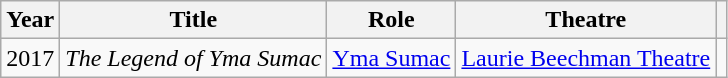<table class="wikitable">
<tr>
<th>Year</th>
<th>Title</th>
<th>Role</th>
<th>Theatre</th>
<th></th>
</tr>
<tr>
<td>2017</td>
<td><em>The Legend of Yma Sumac</em></td>
<td><a href='#'>Yma Sumac</a></td>
<td><a href='#'>Laurie Beechman Theatre</a></td>
<td></td>
</tr>
</table>
